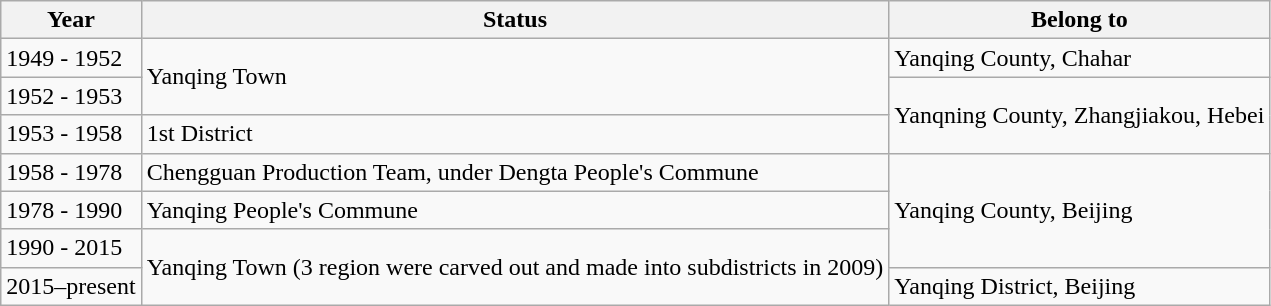<table class="wikitable">
<tr>
<th>Year</th>
<th>Status</th>
<th>Belong to</th>
</tr>
<tr>
<td>1949 - 1952</td>
<td rowspan="2">Yanqing Town</td>
<td>Yanqing County, Chahar</td>
</tr>
<tr>
<td>1952 - 1953</td>
<td rowspan="2">Yanqning County, Zhangjiakou, Hebei</td>
</tr>
<tr>
<td>1953 - 1958</td>
<td>1st District</td>
</tr>
<tr>
<td>1958 - 1978</td>
<td>Chengguan Production Team, under Dengta People's Commune</td>
<td rowspan="3">Yanqing County, Beijing</td>
</tr>
<tr>
<td>1978 - 1990</td>
<td>Yanqing People's Commune</td>
</tr>
<tr>
<td>1990 - 2015</td>
<td rowspan="2">Yanqing Town (3 region were carved out and made into subdistricts in 2009)</td>
</tr>
<tr>
<td>2015–present</td>
<td>Yanqing District, Beijing</td>
</tr>
</table>
